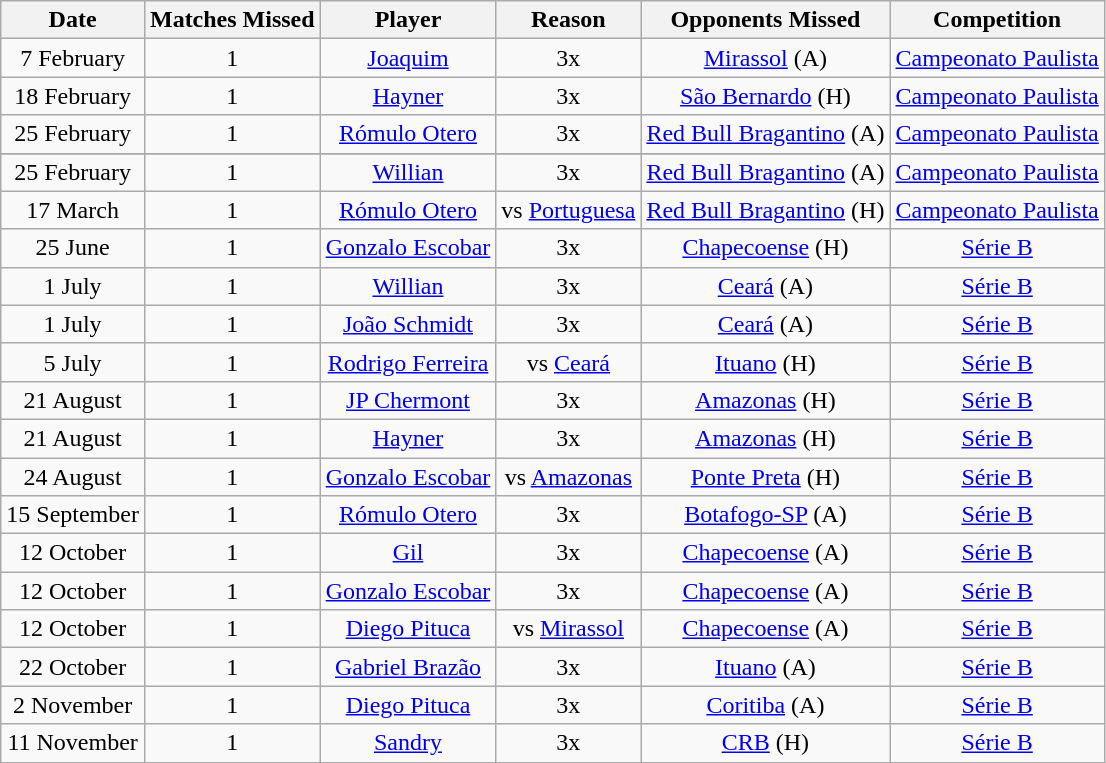<table class="wikitable" style="text-align: center">
<tr>
<th>Date</th>
<th>Matches Missed</th>
<th>Player</th>
<th>Reason</th>
<th>Opponents Missed</th>
<th>Competition</th>
</tr>
<tr>
<td>7 February</td>
<td>1</td>
<td><a href='#'>Joaquim</a></td>
<td>3x </td>
<td><a href='#'>Mirassol</a> (A)</td>
<td><a href='#'>Campeonato Paulista</a></td>
</tr>
<tr>
<td>18 February</td>
<td>1</td>
<td><a href='#'>Hayner</a></td>
<td>3x </td>
<td><a href='#'>São Bernardo</a> (H)</td>
<td><a href='#'>Campeonato Paulista</a></td>
</tr>
<tr>
<td>25 February</td>
<td>1</td>
<td><a href='#'>Rómulo Otero</a></td>
<td>3x </td>
<td><a href='#'>Red Bull Bragantino</a> (A)</td>
<td><a href='#'>Campeonato Paulista</a></td>
</tr>
<tr>
</tr>
<tr>
<td>25 February</td>
<td>1</td>
<td><a href='#'>Willian</a></td>
<td>3x </td>
<td><a href='#'>Red Bull Bragantino</a> (A)</td>
<td><a href='#'>Campeonato Paulista</a></td>
</tr>
<tr>
<td>17 March</td>
<td>1</td>
<td><a href='#'>Rómulo Otero</a></td>
<td> vs <a href='#'>Portuguesa</a></td>
<td><a href='#'>Red Bull Bragantino</a> (H)</td>
<td><a href='#'>Campeonato Paulista</a></td>
</tr>
<tr>
<td>25 June</td>
<td>1</td>
<td><a href='#'>Gonzalo Escobar</a></td>
<td>3x </td>
<td><a href='#'>Chapecoense</a> (H)</td>
<td><a href='#'>Série B</a></td>
</tr>
<tr>
<td>1 July</td>
<td>1</td>
<td><a href='#'>Willian</a></td>
<td>3x </td>
<td><a href='#'>Ceará</a> (A)</td>
<td><a href='#'>Série B</a></td>
</tr>
<tr>
<td>1 July</td>
<td>1</td>
<td><a href='#'>João Schmidt</a></td>
<td>3x </td>
<td><a href='#'>Ceará</a> (A)</td>
<td><a href='#'>Série B</a></td>
</tr>
<tr>
<td>5 July</td>
<td>1</td>
<td><a href='#'>Rodrigo Ferreira</a></td>
<td> vs <a href='#'>Ceará</a></td>
<td><a href='#'>Ituano</a> (H)</td>
<td><a href='#'>Série B</a></td>
</tr>
<tr>
<td>21 August</td>
<td>1</td>
<td><a href='#'>JP Chermont</a></td>
<td>3x </td>
<td><a href='#'>Amazonas</a> (H)</td>
<td><a href='#'>Série B</a></td>
</tr>
<tr>
<td>21 August</td>
<td>1</td>
<td><a href='#'>Hayner</a></td>
<td>3x </td>
<td><a href='#'>Amazonas</a> (H)</td>
<td><a href='#'>Série B</a></td>
</tr>
<tr>
<td>24 August</td>
<td>1</td>
<td><a href='#'>Gonzalo Escobar</a></td>
<td> vs <a href='#'>Amazonas</a></td>
<td><a href='#'>Ponte Preta</a> (H)</td>
<td><a href='#'>Série B</a></td>
</tr>
<tr>
<td>15 September</td>
<td>1</td>
<td><a href='#'>Rómulo Otero</a></td>
<td>3x </td>
<td><a href='#'>Botafogo-SP</a> (A)</td>
<td><a href='#'>Série B</a></td>
</tr>
<tr>
<td>12 October</td>
<td>1</td>
<td><a href='#'>Gil</a></td>
<td>3x </td>
<td><a href='#'>Chapecoense</a> (A)</td>
<td><a href='#'>Série B</a></td>
</tr>
<tr>
<td>12 October</td>
<td>1</td>
<td><a href='#'>Gonzalo Escobar</a></td>
<td>3x </td>
<td><a href='#'>Chapecoense</a> (A)</td>
<td><a href='#'>Série B</a></td>
</tr>
<tr>
<td>12 October</td>
<td>1</td>
<td><a href='#'>Diego Pituca</a></td>
<td> vs <a href='#'>Mirassol</a></td>
<td><a href='#'>Chapecoense</a> (A)</td>
<td><a href='#'>Série B</a></td>
</tr>
<tr>
<td>22 October</td>
<td>1</td>
<td><a href='#'>Gabriel Brazão</a></td>
<td>3x </td>
<td><a href='#'>Ituano</a> (A)</td>
<td><a href='#'>Série B</a></td>
</tr>
<tr>
<td>2 November</td>
<td>1</td>
<td><a href='#'>Diego Pituca</a></td>
<td>3x </td>
<td><a href='#'>Coritiba</a> (A)</td>
<td><a href='#'>Série B</a></td>
</tr>
<tr>
<td>11 November</td>
<td>1</td>
<td><a href='#'>Sandry</a></td>
<td>3x </td>
<td><a href='#'>CRB</a> (H)</td>
<td><a href='#'>Série B</a></td>
</tr>
</table>
